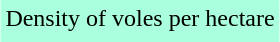<table align="center" style="background:#aaffdd">
<tr>
<td align="center">Density of voles per hectare</td>
</tr>
<tr align="center">
<td></td>
</tr>
</table>
